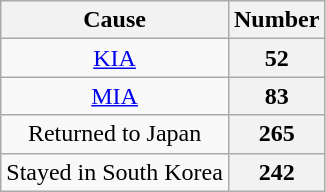<table class="wikitable">
<tr>
<th>Cause</th>
<th>Number</th>
</tr>
<tr>
<td style="text-align:center"><a href='#'>KIA</a></td>
<th style="text-align:center;">52</th>
</tr>
<tr>
<td style="text-align:center"><a href='#'>MIA</a></td>
<th style="text-align:center;">83</th>
</tr>
<tr>
<td style="text-align:center">Returned to Japan</td>
<th style="text-align:center;">265</th>
</tr>
<tr>
<td style="text-align:center">Stayed in South Korea</td>
<th style="text-align:center;">242</th>
</tr>
</table>
